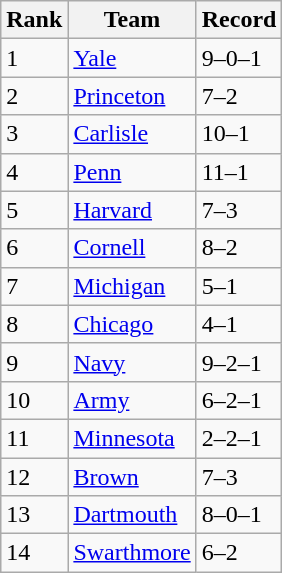<table class="wikitable">
<tr>
<th>Rank</th>
<th>Team</th>
<th>Record</th>
</tr>
<tr>
<td>1</td>
<td><a href='#'>Yale</a></td>
<td>9–0–1</td>
</tr>
<tr>
<td>2</td>
<td><a href='#'>Princeton</a></td>
<td>7–2</td>
</tr>
<tr>
<td>3</td>
<td><a href='#'>Carlisle</a></td>
<td>10–1</td>
</tr>
<tr>
<td>4</td>
<td><a href='#'>Penn</a></td>
<td>11–1</td>
</tr>
<tr>
<td>5</td>
<td><a href='#'>Harvard</a></td>
<td>7–3</td>
</tr>
<tr>
<td>6</td>
<td><a href='#'>Cornell</a></td>
<td>8–2</td>
</tr>
<tr>
<td>7</td>
<td><a href='#'>Michigan</a></td>
<td>5–1</td>
</tr>
<tr>
<td>8</td>
<td><a href='#'>Chicago</a></td>
<td>4–1</td>
</tr>
<tr>
<td>9</td>
<td><a href='#'>Navy</a></td>
<td>9–2–1</td>
</tr>
<tr>
<td>10</td>
<td><a href='#'>Army</a></td>
<td>6–2–1</td>
</tr>
<tr>
<td>11</td>
<td><a href='#'>Minnesota</a></td>
<td>2–2–1</td>
</tr>
<tr>
<td>12</td>
<td><a href='#'>Brown</a></td>
<td>7–3</td>
</tr>
<tr>
<td>13</td>
<td><a href='#'>Dartmouth</a></td>
<td>8–0–1</td>
</tr>
<tr>
<td>14</td>
<td><a href='#'>Swarthmore</a></td>
<td>6–2</td>
</tr>
</table>
